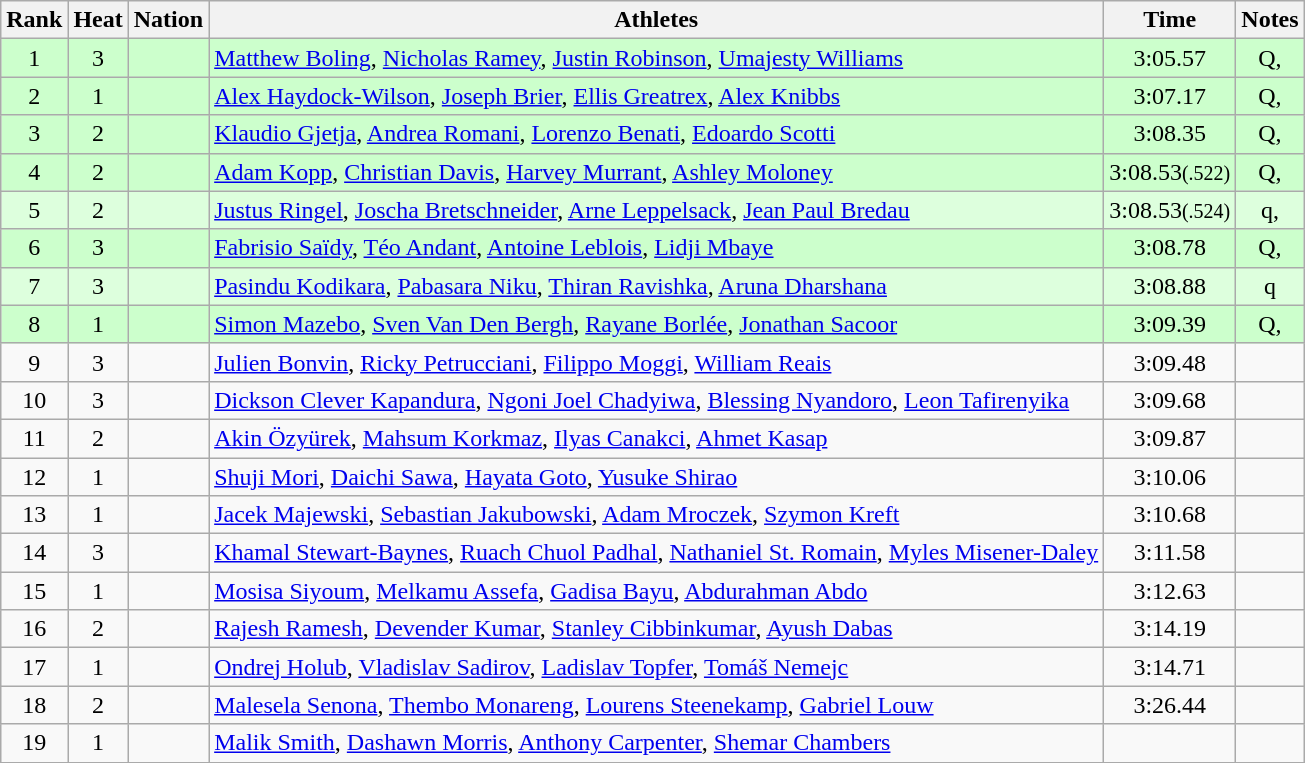<table class="wikitable sortable" style="text-align:center">
<tr>
<th>Rank</th>
<th>Heat</th>
<th>Nation</th>
<th>Athletes</th>
<th>Time</th>
<th>Notes</th>
</tr>
<tr bgcolor=ccffcc>
<td>1</td>
<td>3</td>
<td align=left></td>
<td align=left><a href='#'>Matthew Boling</a>, <a href='#'>Nicholas Ramey</a>, <a href='#'>Justin Robinson</a>, <a href='#'>Umajesty Williams</a></td>
<td>3:05.57</td>
<td>Q, </td>
</tr>
<tr bgcolor=ccffcc>
<td>2</td>
<td>1</td>
<td align=left></td>
<td align=left><a href='#'>Alex Haydock-Wilson</a>, <a href='#'>Joseph Brier</a>, <a href='#'>Ellis Greatrex</a>, <a href='#'>Alex Knibbs</a></td>
<td>3:07.17</td>
<td>Q, </td>
</tr>
<tr bgcolor=ccffcc>
<td>3</td>
<td>2</td>
<td align=left></td>
<td align=left><a href='#'>Klaudio Gjetja</a>, <a href='#'>Andrea Romani</a>, <a href='#'>Lorenzo Benati</a>, <a href='#'>Edoardo Scotti</a></td>
<td>3:08.35</td>
<td>Q, </td>
</tr>
<tr bgcolor=ccffcc>
<td>4</td>
<td>2</td>
<td align=left></td>
<td align=left><a href='#'>Adam Kopp</a>, <a href='#'>Christian Davis</a>, <a href='#'>Harvey Murrant</a>, <a href='#'>Ashley Moloney</a></td>
<td>3:08.53<small>(.522)</small></td>
<td>Q, </td>
</tr>
<tr bgcolor=ddffdd>
<td>5</td>
<td>2</td>
<td align=left></td>
<td align=left><a href='#'>Justus Ringel</a>, <a href='#'>Joscha Bretschneider</a>, <a href='#'>Arne Leppelsack</a>, <a href='#'>Jean Paul Bredau</a></td>
<td>3:08.53<small>(.524)</small></td>
<td>q, </td>
</tr>
<tr bgcolor=ccffcc>
<td>6</td>
<td>3</td>
<td align=left></td>
<td align=left><a href='#'>Fabrisio Saïdy</a>, <a href='#'>Téo Andant</a>, <a href='#'>Antoine Leblois</a>, <a href='#'>Lidji Mbaye</a></td>
<td>3:08.78</td>
<td>Q, </td>
</tr>
<tr bgcolor=ddffdd>
<td>7</td>
<td>3</td>
<td align=left></td>
<td align=left><a href='#'>Pasindu Kodikara</a>, <a href='#'>Pabasara Niku</a>, <a href='#'>Thiran Ravishka</a>, <a href='#'>Aruna Dharshana</a></td>
<td>3:08.88</td>
<td>q</td>
</tr>
<tr bgcolor=ccffcc>
<td>8</td>
<td>1</td>
<td align=left></td>
<td align=left><a href='#'>Simon Mazebo</a>, <a href='#'>Sven Van Den Bergh</a>, <a href='#'>Rayane Borlée</a>, <a href='#'>Jonathan Sacoor</a></td>
<td>3:09.39</td>
<td>Q, </td>
</tr>
<tr>
<td>9</td>
<td>3</td>
<td align=left></td>
<td align=left><a href='#'>Julien Bonvin</a>, <a href='#'>Ricky Petrucciani</a>, <a href='#'>Filippo Moggi</a>, <a href='#'>William Reais</a></td>
<td>3:09.48</td>
<td></td>
</tr>
<tr>
<td>10</td>
<td>3</td>
<td align=left></td>
<td align=left><a href='#'>Dickson Clever Kapandura</a>, <a href='#'>Ngoni Joel Chadyiwa</a>, <a href='#'>Blessing Nyandoro</a>, <a href='#'>Leon Tafirenyika</a></td>
<td>3:09.68</td>
<td></td>
</tr>
<tr>
<td>11</td>
<td>2</td>
<td align=left></td>
<td align=left><a href='#'>Akin Özyürek</a>, <a href='#'>Mahsum Korkmaz</a>, <a href='#'>Ilyas Canakci</a>, <a href='#'>Ahmet Kasap</a></td>
<td>3:09.87</td>
<td></td>
</tr>
<tr>
<td>12</td>
<td>1</td>
<td align=left></td>
<td align=left><a href='#'>Shuji Mori</a>, <a href='#'>Daichi Sawa</a>, <a href='#'>Hayata Goto</a>, <a href='#'>Yusuke Shirao</a></td>
<td>3:10.06</td>
<td></td>
</tr>
<tr>
<td>13</td>
<td>1</td>
<td align=left></td>
<td align=left><a href='#'>Jacek Majewski</a>, <a href='#'>Sebastian Jakubowski</a>, <a href='#'>Adam Mroczek</a>, <a href='#'>Szymon Kreft</a></td>
<td>3:10.68</td>
<td></td>
</tr>
<tr>
<td>14</td>
<td>3</td>
<td align=left></td>
<td align=left><a href='#'>Khamal Stewart-Baynes</a>, <a href='#'>Ruach Chuol Padhal</a>, <a href='#'>Nathaniel St. Romain</a>, <a href='#'>Myles Misener-Daley</a></td>
<td>3:11.58</td>
<td></td>
</tr>
<tr>
<td>15</td>
<td>1</td>
<td align=left></td>
<td align=left><a href='#'>Mosisa Siyoum</a>, <a href='#'>Melkamu Assefa</a>, <a href='#'>Gadisa Bayu</a>, <a href='#'>Abdurahman Abdo</a></td>
<td>3:12.63</td>
<td></td>
</tr>
<tr>
<td>16</td>
<td>2</td>
<td align=left></td>
<td align=left><a href='#'>Rajesh Ramesh</a>, <a href='#'>Devender Kumar</a>, <a href='#'>Stanley Cibbinkumar</a>, <a href='#'>Ayush Dabas</a></td>
<td>3:14.19</td>
<td></td>
</tr>
<tr>
<td>17</td>
<td>1</td>
<td align=left></td>
<td align=left><a href='#'>Ondrej Holub</a>, <a href='#'>Vladislav Sadirov</a>, <a href='#'>Ladislav Topfer</a>, <a href='#'>Tomáš Nemejc</a></td>
<td>3:14.71</td>
<td></td>
</tr>
<tr>
<td>18</td>
<td>2</td>
<td align=left></td>
<td align=left><a href='#'>Malesela Senona</a>, <a href='#'>Thembo Monareng</a>, <a href='#'>Lourens Steenekamp</a>, <a href='#'>Gabriel Louw</a></td>
<td>3:26.44</td>
<td></td>
</tr>
<tr>
<td>19</td>
<td>1</td>
<td align=left></td>
<td align=left><a href='#'>Malik Smith</a>, <a href='#'>Dashawn Morris</a>, <a href='#'>Anthony Carpenter</a>, <a href='#'>Shemar Chambers</a></td>
<td></td>
<td></td>
</tr>
</table>
